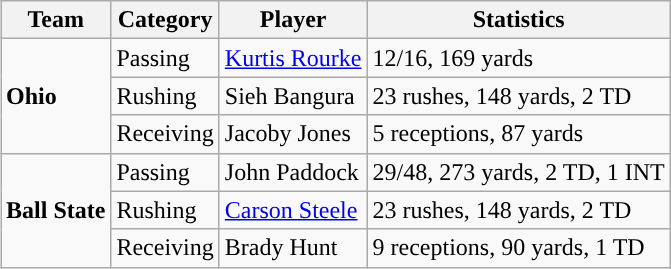<table class="wikitable" style="float: right;">
<tr>
<th>Team</th>
<th>Category</th>
<th>Player</th>
<th>Statistics</th>
</tr>
<tr>
<td rowspan=3><strong>Ohio</strong></td>
<td>Passing</td>
<td><a href='#'>Kurtis Rourke</a></td>
<td>12/16, 169 yards</td>
</tr>
<tr>
<td>Rushing</td>
<td>Sieh Bangura</td>
<td>23 rushes, 148 yards, 2 TD</td>
</tr>
<tr>
<td>Receiving</td>
<td>Jacoby Jones</td>
<td>5 receptions, 87 yards</td>
</tr>
<tr>
<td rowspan=3><strong>Ball State</strong></td>
<td>Passing</td>
<td>John Paddock</td>
<td>29/48, 273 yards, 2 TD, 1 INT</td>
</tr>
<tr>
<td>Rushing</td>
<td><a href='#'>Carson Steele</a></td>
<td>23 rushes, 148 yards, 2 TD</td>
</tr>
<tr>
<td>Receiving</td>
<td>Brady Hunt</td>
<td>9 receptions, 90 yards, 1 TD</td>
</tr>
</table>
